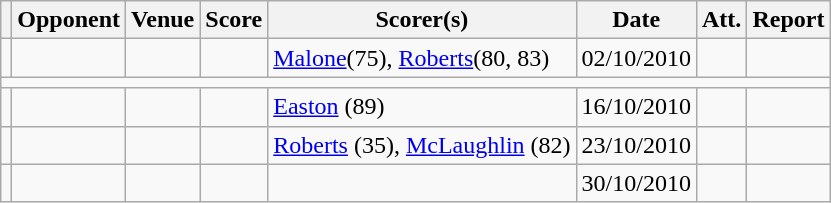<table class="wikitable">
<tr>
<th></th>
<th>Opponent</th>
<th>Venue</th>
<th>Score</th>
<th>Scorer(s)</th>
<th>Date</th>
<th>Att.</th>
<th>Report</th>
</tr>
<tr>
<td></td>
<td></td>
<td></td>
<td></td>
<td><a href='#'>Malone</a>(75), <a href='#'>Roberts</a>(80, 83)</td>
<td>02/10/2010</td>
<td></td>
<td></td>
</tr>
<tr>
<td colspan=8></td>
</tr>
<tr>
<td></td>
<td></td>
<td></td>
<td></td>
<td><a href='#'>Easton</a> (89)</td>
<td>16/10/2010</td>
<td></td>
<td></td>
</tr>
<tr>
<td></td>
<td></td>
<td></td>
<td></td>
<td><a href='#'>Roberts</a> (35), <a href='#'>McLaughlin</a> (82)</td>
<td>23/10/2010</td>
<td></td>
<td></td>
</tr>
<tr>
<td></td>
<td></td>
<td></td>
<td></td>
<td></td>
<td>30/10/2010</td>
<td></td>
<td></td>
</tr>
</table>
